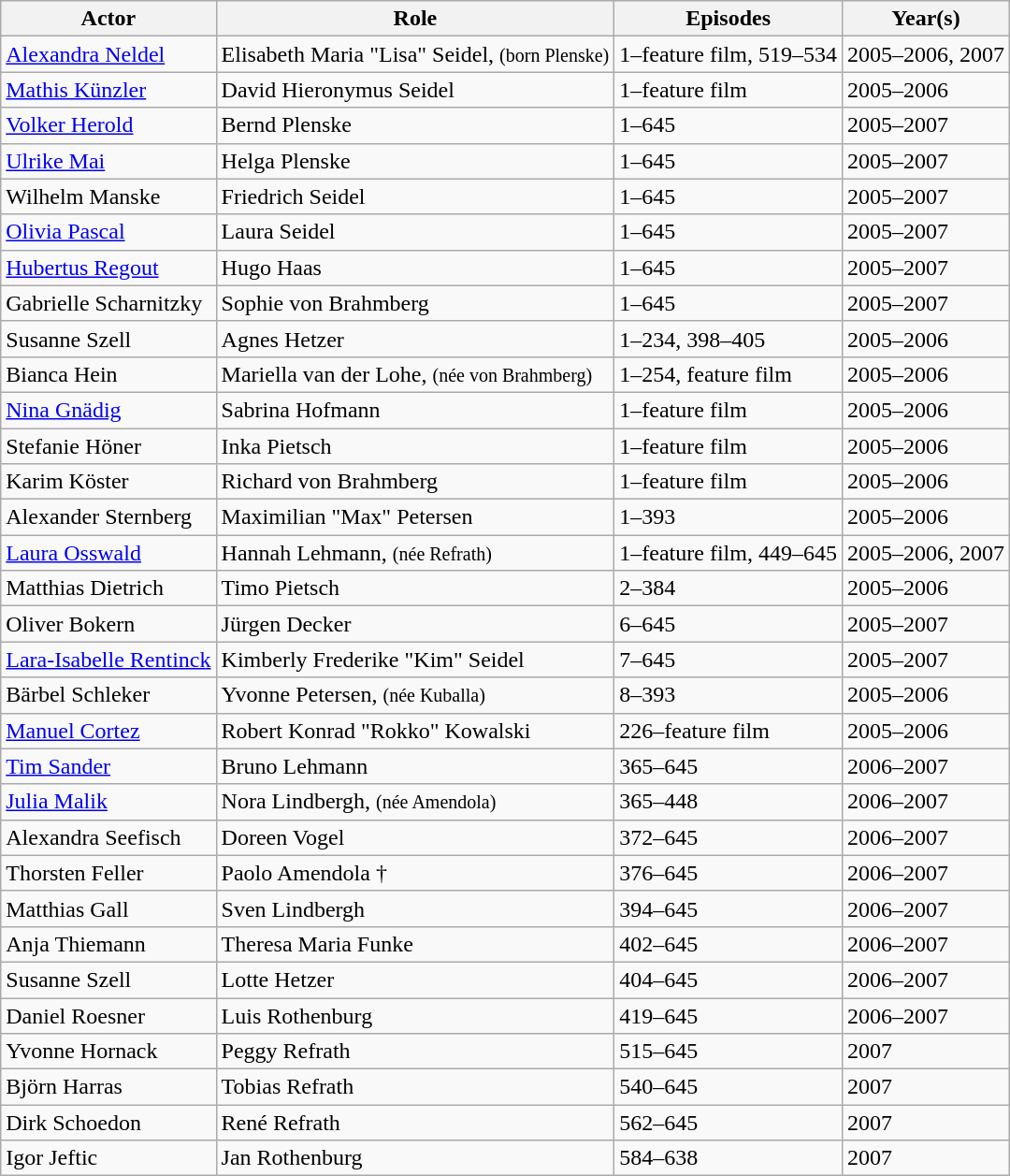<table class="wikitable">
<tr>
<th>Actor</th>
<th>Role</th>
<th>Episodes</th>
<th>Year(s)</th>
</tr>
<tr>
<td><a href='#'>Alexandra Neldel</a></td>
<td>Elisabeth Maria "Lisa" Seidel, <small>(born Plenske)</small></td>
<td>1–feature film, 519–534</td>
<td>2005–2006, 2007</td>
</tr>
<tr>
<td><a href='#'>Mathis Künzler</a></td>
<td>David Hieronymus Seidel</td>
<td>1–feature film</td>
<td>2005–2006</td>
</tr>
<tr>
<td><a href='#'>Volker Herold</a></td>
<td>Bernd Plenske</td>
<td>1–645</td>
<td>2005–2007</td>
</tr>
<tr>
<td><a href='#'>Ulrike Mai</a></td>
<td>Helga Plenske</td>
<td>1–645</td>
<td>2005–2007</td>
</tr>
<tr>
<td>Wilhelm Manske</td>
<td>Friedrich Seidel</td>
<td>1–645</td>
<td>2005–2007</td>
</tr>
<tr>
<td><a href='#'>Olivia Pascal</a></td>
<td>Laura Seidel</td>
<td>1–645</td>
<td>2005–2007</td>
</tr>
<tr>
<td><a href='#'>Hubertus Regout</a></td>
<td>Hugo Haas</td>
<td>1–645</td>
<td>2005–2007</td>
</tr>
<tr>
<td>Gabrielle Scharnitzky</td>
<td>Sophie von Brahmberg</td>
<td>1–645</td>
<td>2005–2007</td>
</tr>
<tr>
<td>Susanne Szell</td>
<td>Agnes Hetzer</td>
<td>1–234, 398–405</td>
<td>2005–2006</td>
</tr>
<tr>
<td>Bianca Hein</td>
<td>Mariella van der Lohe, <small>(née von Brahmberg)</small></td>
<td>1–254, feature film</td>
<td>2005–2006</td>
</tr>
<tr>
<td><a href='#'>Nina Gnädig</a></td>
<td>Sabrina Hofmann</td>
<td>1–feature film</td>
<td>2005–2006</td>
</tr>
<tr>
<td>Stefanie Höner</td>
<td>Inka Pietsch</td>
<td>1–feature film</td>
<td>2005–2006</td>
</tr>
<tr>
<td>Karim Köster</td>
<td>Richard von Brahmberg</td>
<td>1–feature film</td>
<td>2005–2006</td>
</tr>
<tr>
<td>Alexander Sternberg</td>
<td>Maximilian "Max" Petersen</td>
<td>1–393</td>
<td>2005–2006</td>
</tr>
<tr>
<td><a href='#'>Laura Osswald</a></td>
<td>Hannah Lehmann, <small>(née Refrath)</small></td>
<td>1–feature film, 449–645</td>
<td>2005–2006, 2007</td>
</tr>
<tr>
<td>Matthias Dietrich</td>
<td>Timo Pietsch</td>
<td>2–384</td>
<td>2005–2006</td>
</tr>
<tr>
<td>Oliver Bokern</td>
<td>Jürgen Decker</td>
<td>6–645</td>
<td>2005–2007</td>
</tr>
<tr>
<td><a href='#'>Lara-Isabelle Rentinck</a></td>
<td>Kimberly Frederike "Kim" Seidel</td>
<td>7–645</td>
<td>2005–2007</td>
</tr>
<tr>
<td>Bärbel Schleker</td>
<td>Yvonne Petersen, <small>(née Kuballa)</small></td>
<td>8–393</td>
<td>2005–2006</td>
</tr>
<tr>
<td><a href='#'>Manuel Cortez</a></td>
<td>Robert Konrad "Rokko" Kowalski</td>
<td>226–feature film</td>
<td>2005–2006</td>
</tr>
<tr>
<td><a href='#'>Tim Sander</a></td>
<td>Bruno Lehmann</td>
<td>365–645</td>
<td>2006–2007</td>
</tr>
<tr>
<td><a href='#'>Julia Malik</a></td>
<td>Nora Lindbergh, <small>(née Amendola)</small></td>
<td>365–448</td>
<td>2006–2007</td>
</tr>
<tr>
<td>Alexandra Seefisch</td>
<td>Doreen Vogel</td>
<td>372–645</td>
<td>2006–2007</td>
</tr>
<tr>
<td>Thorsten Feller</td>
<td>Paolo Amendola †</td>
<td>376–645</td>
<td>2006–2007</td>
</tr>
<tr>
<td>Matthias Gall</td>
<td>Sven Lindbergh</td>
<td>394–645</td>
<td>2006–2007</td>
</tr>
<tr>
<td>Anja Thiemann</td>
<td>Theresa Maria Funke</td>
<td>402–645</td>
<td>2006–2007</td>
</tr>
<tr>
<td>Susanne Szell</td>
<td>Lotte Hetzer</td>
<td>404–645</td>
<td>2006–2007</td>
</tr>
<tr>
<td>Daniel Roesner</td>
<td>Luis Rothenburg</td>
<td>419–645</td>
<td>2006–2007</td>
</tr>
<tr>
<td>Yvonne Hornack</td>
<td>Peggy Refrath</td>
<td>515–645</td>
<td>2007</td>
</tr>
<tr>
<td>Björn Harras</td>
<td>Tobias Refrath</td>
<td>540–645</td>
<td>2007</td>
</tr>
<tr>
<td>Dirk Schoedon</td>
<td>René Refrath</td>
<td>562–645</td>
<td>2007</td>
</tr>
<tr>
<td>Igor Jeftic</td>
<td>Jan Rothenburg</td>
<td>584–638</td>
<td>2007</td>
</tr>
</table>
